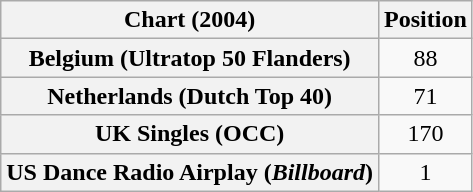<table class="wikitable sortable plainrowheaders" style="text-align:center">
<tr>
<th>Chart (2004)</th>
<th>Position</th>
</tr>
<tr>
<th scope="row">Belgium (Ultratop 50 Flanders)</th>
<td>88</td>
</tr>
<tr>
<th scope="row">Netherlands (Dutch Top 40)</th>
<td>71</td>
</tr>
<tr>
<th scope="row">UK Singles (OCC)</th>
<td>170</td>
</tr>
<tr>
<th scope="row">US Dance Radio Airplay (<em>Billboard</em>)</th>
<td>1</td>
</tr>
</table>
